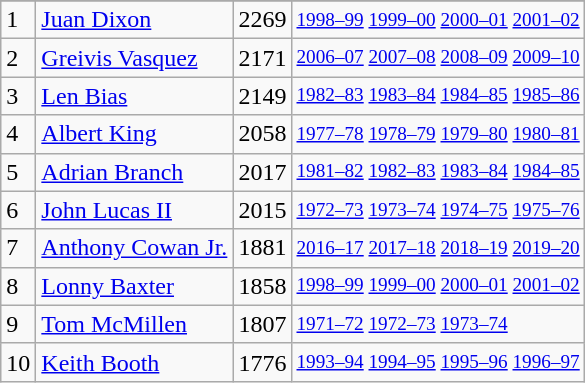<table class="wikitable">
<tr>
</tr>
<tr>
<td>1</td>
<td><a href='#'>Juan Dixon</a></td>
<td>2269</td>
<td style="font-size:80%;"><a href='#'>1998–99</a> <a href='#'>1999–00</a> <a href='#'>2000–01</a> <a href='#'>2001–02</a></td>
</tr>
<tr>
<td>2</td>
<td><a href='#'>Greivis Vasquez</a></td>
<td>2171</td>
<td style="font-size:80%;"><a href='#'>2006–07</a> <a href='#'>2007–08</a> <a href='#'>2008–09</a> <a href='#'>2009–10</a></td>
</tr>
<tr>
<td>3</td>
<td><a href='#'>Len Bias</a></td>
<td>2149</td>
<td style="font-size:80%;"><a href='#'>1982–83</a> <a href='#'>1983–84</a> <a href='#'>1984–85</a> <a href='#'>1985–86</a></td>
</tr>
<tr>
<td>4</td>
<td><a href='#'>Albert King</a></td>
<td>2058</td>
<td style="font-size:80%;"><a href='#'>1977–78</a> <a href='#'>1978–79</a> <a href='#'>1979–80</a> <a href='#'>1980–81</a></td>
</tr>
<tr>
<td>5</td>
<td><a href='#'>Adrian Branch</a></td>
<td>2017</td>
<td style="font-size:80%;"><a href='#'>1981–82</a> <a href='#'>1982–83</a> <a href='#'>1983–84</a> <a href='#'>1984–85</a></td>
</tr>
<tr>
<td>6</td>
<td><a href='#'>John Lucas II</a></td>
<td>2015</td>
<td style="font-size:80%;"><a href='#'>1972–73</a> <a href='#'>1973–74</a> <a href='#'>1974–75</a> <a href='#'>1975–76</a></td>
</tr>
<tr>
<td>7</td>
<td><a href='#'>Anthony Cowan Jr.</a></td>
<td>1881</td>
<td style="font-size:80%;"><a href='#'>2016–17</a> <a href='#'>2017–18</a> <a href='#'>2018–19</a> <a href='#'>2019–20</a></td>
</tr>
<tr>
<td>8</td>
<td><a href='#'>Lonny Baxter</a></td>
<td>1858</td>
<td style="font-size:80%;"><a href='#'>1998–99</a> <a href='#'>1999–00</a> <a href='#'>2000–01</a> <a href='#'>2001–02</a></td>
</tr>
<tr>
<td>9</td>
<td><a href='#'>Tom McMillen</a></td>
<td>1807</td>
<td style="font-size:80%;"><a href='#'>1971–72</a> <a href='#'>1972–73</a> <a href='#'>1973–74</a></td>
</tr>
<tr>
<td>10</td>
<td><a href='#'>Keith Booth</a></td>
<td>1776</td>
<td style="font-size:80%;"><a href='#'>1993–94</a> <a href='#'>1994–95</a> <a href='#'>1995–96</a> <a href='#'>1996–97</a></td>
</tr>
</table>
